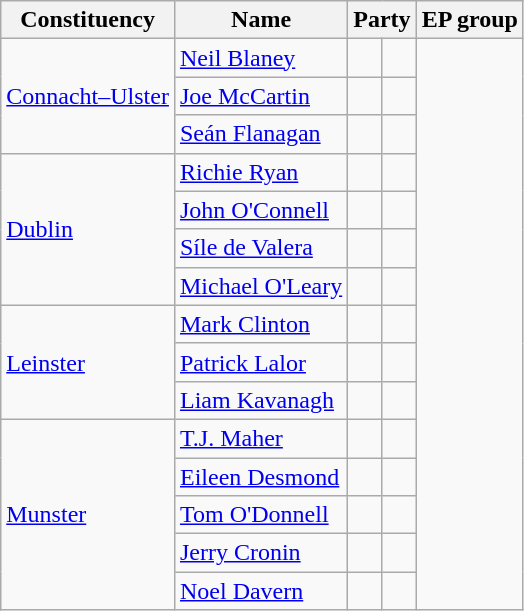<table class=wikitable>
<tr>
<th>Constituency</th>
<th>Name</th>
<th colspan=2>Party</th>
<th colspan=2>EP group</th>
</tr>
<tr>
<td rowspan=3><a href='#'>Connacht–Ulster</a></td>
<td><a href='#'>Neil Blaney</a></td>
<td></td>
<td></td>
</tr>
<tr>
<td><a href='#'>Joe McCartin</a></td>
<td></td>
<td></td>
</tr>
<tr>
<td><a href='#'>Seán Flanagan</a></td>
<td></td>
<td></td>
</tr>
<tr>
<td rowspan=4><a href='#'>Dublin</a></td>
<td><a href='#'>Richie Ryan</a></td>
<td></td>
<td></td>
</tr>
<tr>
<td><a href='#'>John O'Connell</a></td>
<td></td>
<td></td>
</tr>
<tr>
<td><a href='#'>Síle de Valera</a></td>
<td></td>
<td></td>
</tr>
<tr>
<td><a href='#'>Michael O'Leary</a></td>
<td></td>
<td></td>
</tr>
<tr>
<td rowspan=3><a href='#'>Leinster</a></td>
<td><a href='#'>Mark Clinton</a></td>
<td></td>
<td></td>
</tr>
<tr>
<td><a href='#'>Patrick Lalor</a></td>
<td></td>
<td></td>
</tr>
<tr>
<td><a href='#'>Liam Kavanagh</a></td>
<td></td>
<td></td>
</tr>
<tr>
<td rowspan=5><a href='#'>Munster</a></td>
<td><a href='#'>T.J. Maher</a></td>
<td></td>
<td></td>
</tr>
<tr>
<td><a href='#'>Eileen Desmond</a></td>
<td></td>
<td></td>
</tr>
<tr>
<td><a href='#'>Tom O'Donnell</a></td>
<td></td>
<td></td>
</tr>
<tr>
<td><a href='#'>Jerry Cronin</a></td>
<td></td>
<td></td>
</tr>
<tr>
<td><a href='#'>Noel Davern</a></td>
<td></td>
<td></td>
</tr>
</table>
